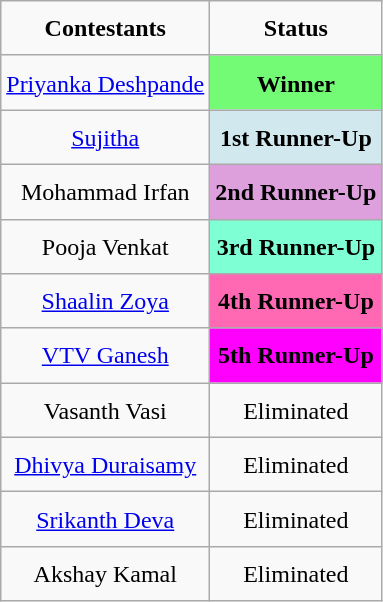<table class="wikitable sortable" style=" text-align:center; font-size:100%;  line-height:29px; width:auto;">
<tr>
<td><strong>Contestants</strong></td>
<td><strong>Status</strong></td>
</tr>
<tr>
<td><a href='#'>Priyanka Deshpande</a></td>
<td style="background:#73FB76";><strong>Winner</strong></td>
</tr>
<tr>
<td><a href='#'>Sujitha</a></td>
<td style="background:#D1E8EF;"><strong>1st Runner-Up</strong></td>
</tr>
<tr>
<td>Mohammad Irfan</td>
<td style="background:#DDA0DD;";"><strong>2nd Runner-Up</strong></td>
</tr>
<tr>
<td>Pooja Venkat</td>
<td style="background:#7FFFD4;";"><strong>3rd Runner-Up</strong></td>
</tr>
<tr>
<td><a href='#'>Shaalin Zoya</a></td>
<td style="background:#FF69B4;";"><strong>4th Runner-Up</strong></td>
</tr>
<tr>
<td><a href='#'>VTV Ganesh</a></td>
<td Style="background:#FF00FF;";"><strong>5th Runner-Up</strong></td>
</tr>
<tr>
<td>Vasanth Vasi</td>
<td>Eliminated</td>
</tr>
<tr>
<td><a href='#'>Dhivya Duraisamy</a></td>
<td>Eliminated</td>
</tr>
<tr>
<td><a href='#'>Srikanth Deva</a></td>
<td>Eliminated</td>
</tr>
<tr>
<td>Akshay Kamal</td>
<td>Eliminated</td>
</tr>
</table>
